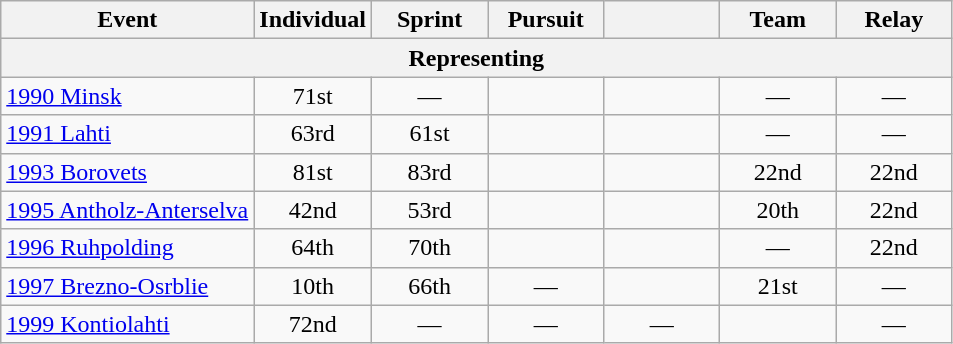<table class="wikitable" style="text-align: center;">
<tr ">
<th>Event</th>
<th style="width:70px;">Individual</th>
<th style="width:70px;">Sprint</th>
<th style="width:70px;">Pursuit</th>
<th style="width:70px;"></th>
<th style="width:70px;">Team</th>
<th style="width:70px;">Relay</th>
</tr>
<tr>
<th colspan=7>Representing </th>
</tr>
<tr>
<td align=left> <a href='#'>1990 Minsk</a></td>
<td>71st</td>
<td>—</td>
<td></td>
<td></td>
<td>—</td>
<td>—</td>
</tr>
<tr>
<td align=left> <a href='#'>1991 Lahti</a></td>
<td>63rd</td>
<td>61st</td>
<td></td>
<td></td>
<td>—</td>
<td>—</td>
</tr>
<tr>
<td align=left> <a href='#'>1993 Borovets</a></td>
<td>81st</td>
<td>83rd</td>
<td></td>
<td></td>
<td>22nd</td>
<td>22nd</td>
</tr>
<tr>
<td align=left> <a href='#'>1995 Antholz-Anterselva</a></td>
<td>42nd</td>
<td>53rd</td>
<td></td>
<td></td>
<td>20th</td>
<td>22nd</td>
</tr>
<tr>
<td align=left> <a href='#'>1996 Ruhpolding</a></td>
<td>64th</td>
<td>70th</td>
<td></td>
<td></td>
<td>—</td>
<td>22nd</td>
</tr>
<tr>
<td align=left> <a href='#'>1997 Brezno-Osrblie</a></td>
<td>10th</td>
<td>66th</td>
<td>—</td>
<td></td>
<td>21st</td>
<td>—</td>
</tr>
<tr>
<td align=left> <a href='#'>1999 Kontiolahti</a></td>
<td>72nd</td>
<td>—</td>
<td>—</td>
<td>—</td>
<td></td>
<td>—</td>
</tr>
</table>
